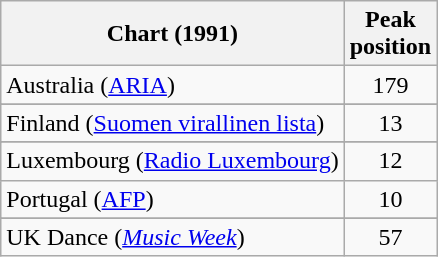<table class="wikitable sortable plainrowheaders">
<tr>
<th>Chart (1991)</th>
<th>Peak<br>position</th>
</tr>
<tr>
<td>Australia (<a href='#'>ARIA</a>)</td>
<td align="center">179</td>
</tr>
<tr>
</tr>
<tr>
<td>Finland (<a href='#'>Suomen virallinen lista</a>)</td>
<td align="center">13</td>
</tr>
<tr>
</tr>
<tr>
</tr>
<tr>
<td>Luxembourg (<a href='#'>Radio Luxembourg</a>)</td>
<td align="center">12</td>
</tr>
<tr>
<td>Portugal (<a href='#'>AFP</a>)</td>
<td align="center">10</td>
</tr>
<tr>
</tr>
<tr>
<td>UK Dance (<em><a href='#'>Music Week</a></em>)</td>
<td align="center">57</td>
</tr>
</table>
